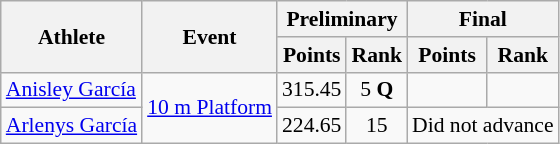<table class=wikitable style="font-size:90%">
<tr>
<th rowspan="2">Athlete</th>
<th rowspan="2">Event</th>
<th colspan="2">Preliminary</th>
<th colspan="2">Final</th>
</tr>
<tr>
<th>Points</th>
<th>Rank</th>
<th>Points</th>
<th>Rank</th>
</tr>
<tr align=center>
<td align=left><a href='#'>Anisley García</a></td>
<td rowspan="2" align=left><a href='#'>10 m Platform</a></td>
<td>315.45</td>
<td>5 <strong>Q</strong></td>
<td></td>
<td></td>
</tr>
<tr align=center>
<td align=left><a href='#'>Arlenys García</a></td>
<td>224.65</td>
<td>15</td>
<td colspan=2>Did not advance</td>
</tr>
</table>
